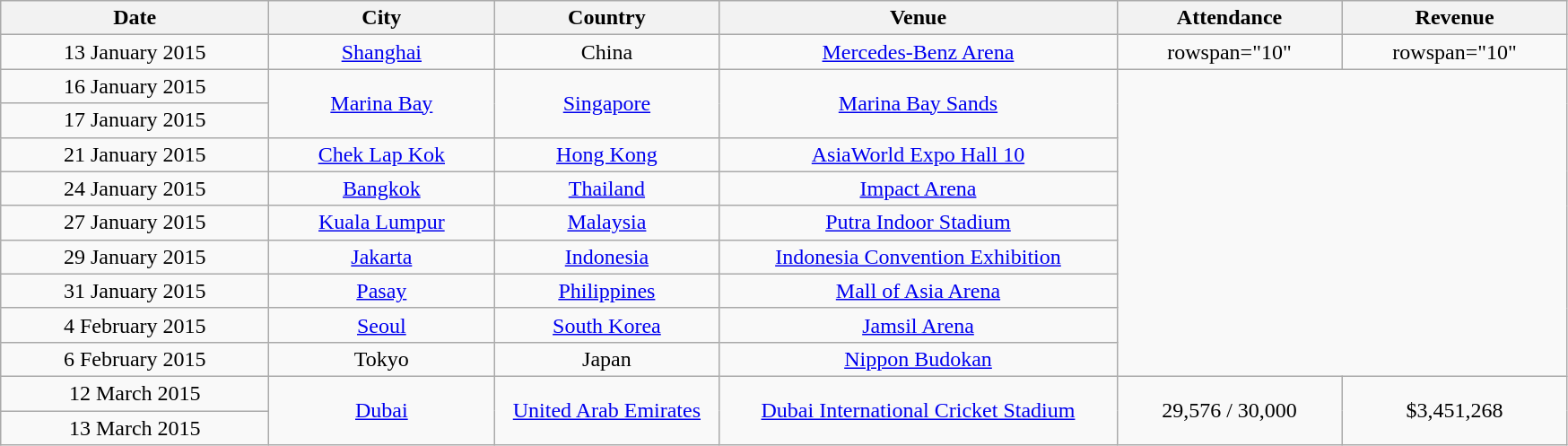<table class="wikitable" style="text-align:center;">
<tr>
<th scope="col" style="width:12em;">Date</th>
<th scope="col" style="width:10em;">City</th>
<th scope="col" style="width:10em;">Country</th>
<th scope="col" style="width:18em;">Venue</th>
<th scope="col" style="width:10em;">Attendance</th>
<th scope="col" style="width:10em;">Revenue</th>
</tr>
<tr>
<td>13 January 2015</td>
<td><a href='#'>Shanghai</a></td>
<td>China</td>
<td><a href='#'>Mercedes-Benz Arena</a></td>
<td>rowspan="10" </td>
<td>rowspan="10" </td>
</tr>
<tr>
<td>16 January 2015</td>
<td rowspan="2"><a href='#'>Marina Bay</a></td>
<td rowspan="2"><a href='#'>Singapore</a></td>
<td rowspan="2"><a href='#'>Marina Bay Sands</a></td>
</tr>
<tr>
<td>17 January 2015</td>
</tr>
<tr>
<td>21 January 2015</td>
<td><a href='#'>Chek Lap Kok</a></td>
<td><a href='#'>Hong Kong</a></td>
<td><a href='#'>AsiaWorld Expo Hall 10</a></td>
</tr>
<tr>
<td>24 January 2015</td>
<td><a href='#'>Bangkok</a></td>
<td><a href='#'>Thailand</a></td>
<td><a href='#'>Impact Arena</a></td>
</tr>
<tr>
<td>27 January 2015</td>
<td><a href='#'>Kuala Lumpur</a></td>
<td><a href='#'>Malaysia</a></td>
<td><a href='#'>Putra Indoor Stadium</a></td>
</tr>
<tr>
<td>29 January 2015</td>
<td><a href='#'>Jakarta</a></td>
<td><a href='#'>Indonesia</a></td>
<td><a href='#'>Indonesia Convention Exhibition</a></td>
</tr>
<tr>
<td>31 January 2015</td>
<td><a href='#'>Pasay</a></td>
<td><a href='#'>Philippines</a></td>
<td><a href='#'>Mall of Asia Arena</a></td>
</tr>
<tr>
<td>4 February 2015</td>
<td><a href='#'>Seoul</a></td>
<td><a href='#'>South Korea</a></td>
<td><a href='#'>Jamsil Arena</a></td>
</tr>
<tr>
<td>6 February 2015</td>
<td>Tokyo</td>
<td>Japan</td>
<td><a href='#'>Nippon Budokan</a></td>
</tr>
<tr>
<td>12 March 2015</td>
<td rowspan="2"><a href='#'>Dubai</a></td>
<td rowspan="2"><a href='#'>United Arab Emirates</a></td>
<td rowspan="2"><a href='#'>Dubai International Cricket Stadium</a></td>
<td rowspan="2">29,576 / 30,000</td>
<td rowspan="2">$3,451,268</td>
</tr>
<tr>
<td>13 March 2015</td>
</tr>
</table>
